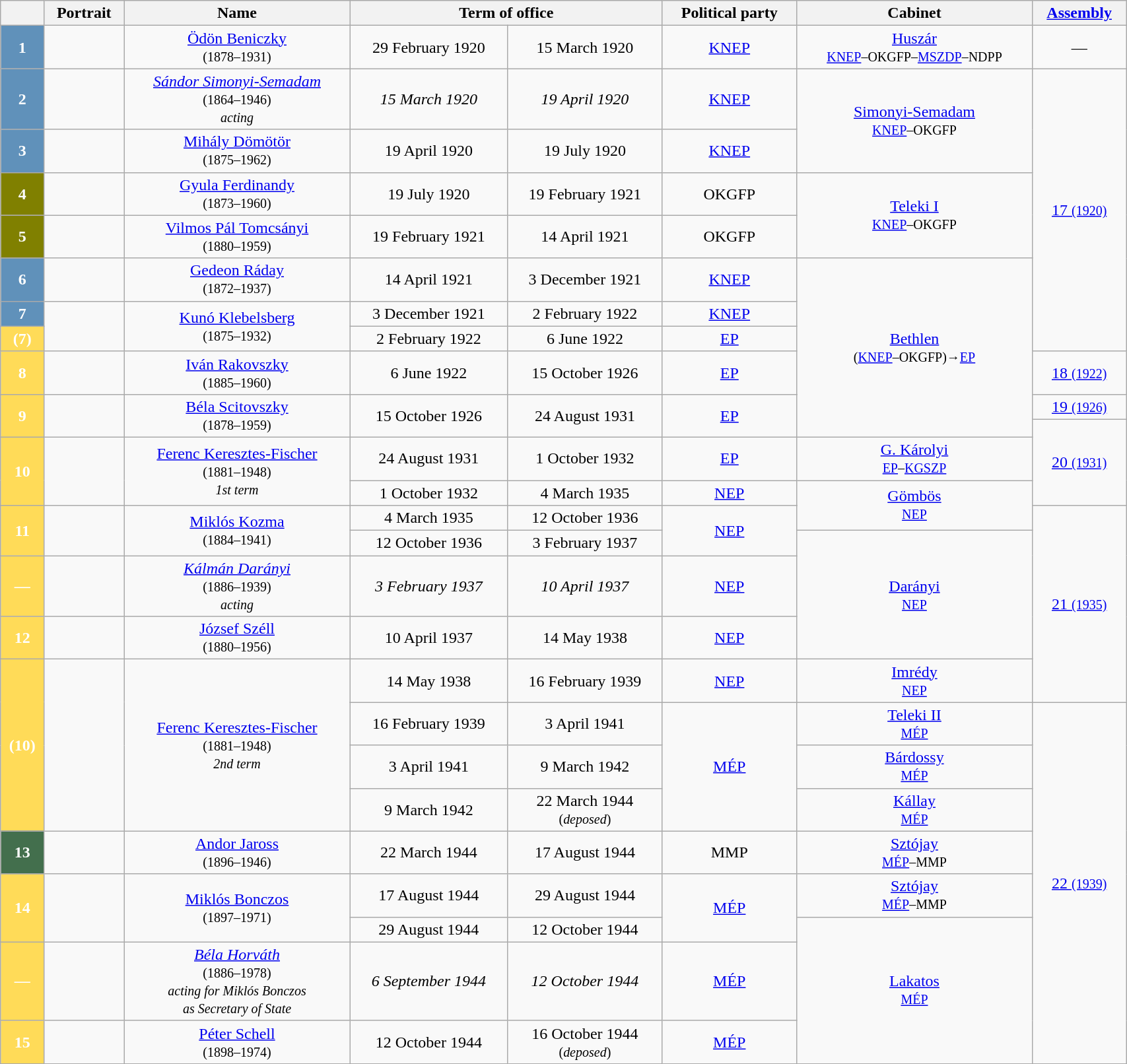<table class="wikitable" style="width:90%; text-align:center;">
<tr>
<th></th>
<th>Portrait</th>
<th>Name<br></th>
<th colspan=2>Term of office</th>
<th>Political party</th>
<th>Cabinet</th>
<th><a href='#'>Assembly</a><br></th>
</tr>
<tr>
<th style="background:#6091ba; color:white;">1</th>
<td></td>
<td><a href='#'>Ödön Beniczky</a><br><small>(1878–1931)</small></td>
<td>29 February 1920</td>
<td>15 March 1920</td>
<td><a href='#'>KNEP</a></td>
<td><a href='#'>Huszár</a><br><small><a href='#'>KNEP</a>–OKGFP–<a href='#'>MSZDP</a>–NDPP</small></td>
<td>—</td>
</tr>
<tr>
<th style="background:#6091ba; color:white;">2</th>
<td></td>
<td><em><a href='#'>Sándor Simonyi-Semadam</a></em><br><small>(1864–1946)<br><em>acting</em></small></td>
<td><em>15 March 1920</em></td>
<td><em>19 April 1920</em></td>
<td><a href='#'>KNEP</a></td>
<td rowspan="2"><a href='#'>Simonyi-Semadam</a><br><small><a href='#'>KNEP</a>–OKGFP</small></td>
<td rowspan="7"><a href='#'>17 <small>(1920)</small></a></td>
</tr>
<tr>
<th style="background:#6091ba; color:white;">3</th>
<td></td>
<td><a href='#'>Mihály Dömötör</a><br><small>(1875–1962)</small></td>
<td>19 April 1920</td>
<td>19 July 1920</td>
<td><a href='#'>KNEP</a></td>
</tr>
<tr>
<th style="background:olive; color:white;">4</th>
<td></td>
<td><a href='#'>Gyula Ferdinandy</a><br><small>(1873–1960)</small></td>
<td>19 July 1920</td>
<td>19 February 1921</td>
<td>OKGFP</td>
<td rowspan="2"><a href='#'>Teleki I</a><br><small><a href='#'>KNEP</a>–OKGFP</small></td>
</tr>
<tr>
<th style="background:olive; color:white;">5</th>
<td></td>
<td><a href='#'>Vilmos Pál Tomcsányi</a><br><small>(1880–1959)</small></td>
<td>19 February 1921</td>
<td>14 April 1921</td>
<td>OKGFP</td>
</tr>
<tr>
<th style="background:#6091ba; color:white;">6</th>
<td></td>
<td><a href='#'>Gedeon Ráday</a><br><small>(1872–1937)</small></td>
<td>14 April 1921</td>
<td>3 December 1921</td>
<td><a href='#'>KNEP</a></td>
<td rowspan="7"><a href='#'>Bethlen</a><br><small>(<a href='#'>KNEP</a>–OKGFP)→<a href='#'>EP</a></small></td>
</tr>
<tr>
<th style="background:#6091ba; color:white;">7</th>
<td rowspan="2"></td>
<td rowspan="2"><a href='#'>Kunó Klebelsberg</a><br><small>(1875–1932)</small></td>
<td>3 December 1921</td>
<td>2 February 1922</td>
<td><a href='#'>KNEP</a></td>
</tr>
<tr>
<th style="background:#ffdb58; color:white;">(7)</th>
<td>2 February 1922</td>
<td>6 June 1922</td>
<td><a href='#'>EP</a></td>
</tr>
<tr>
<th style="background:#ffdb58; color:white;">8</th>
<td></td>
<td><a href='#'>Iván Rakovszky</a><br><small>(1885–1960)</small></td>
<td>6 June 1922</td>
<td>15 October 1926</td>
<td><a href='#'>EP</a></td>
<td rowspan="2"><a href='#'>18 <small>(1922)</small></a></td>
</tr>
<tr>
<th rowspan="3" style="background:#ffdb58; color:white;">9</th>
<td rowspan="3"></td>
<td rowspan="3"><a href='#'>Béla Scitovszky</a><br><small>(1878–1959)</small></td>
<td rowspan="3">15 October 1926</td>
<td rowspan="3">24 August 1931</td>
<td rowspan="3"><a href='#'>EP</a></td>
</tr>
<tr>
<td><a href='#'>19 <small>(1926)</small></a></td>
</tr>
<tr>
<td rowspan="4"><a href='#'>20 <small>(1931)</small></a></td>
</tr>
<tr>
<th rowspan="2" style="background:#ffdb58; color:white;">10</th>
<td rowspan="2"></td>
<td rowspan="2"><a href='#'>Ferenc Keresztes-Fischer</a><br><small>(1881–1948)<br><em>1st term</em></small></td>
<td>24 August 1931</td>
<td>1 October 1932</td>
<td><a href='#'>EP</a></td>
<td><a href='#'>G. Károlyi</a><br><small><a href='#'>EP</a>–<a href='#'>KGSZP</a></small></td>
</tr>
<tr>
<td>1 October 1932</td>
<td>4 March 1935</td>
<td><a href='#'>NEP</a></td>
<td rowspan="3"><a href='#'>Gömbös</a><br><small><a href='#'>NEP</a></small></td>
</tr>
<tr>
<th rowspan="3" style="background:#ffdb58; color:white;">11</th>
<td rowspan="3"></td>
<td rowspan="3"><a href='#'>Miklós Kozma</a><br><small>(1884–1941)</small></td>
<td rowspan="2">4 March 1935</td>
<td rowspan="2">12 October 1936</td>
<td rowspan="3"><a href='#'>NEP</a></td>
</tr>
<tr>
<td rowspan="6"><a href='#'>21 <small>(1935)</small></a></td>
</tr>
<tr>
<td>12 October 1936</td>
<td>3 February 1937</td>
<td rowspan="3"><a href='#'>Darányi</a><br><small><a href='#'>NEP</a></small></td>
</tr>
<tr>
<th style="background:#ffdb58; color:white;">—</th>
<td></td>
<td><em><a href='#'>Kálmán Darányi</a></em><br><small>(1886–1939)<br><em>acting</em></small></td>
<td><em>3 February 1937</em></td>
<td><em>10 April 1937</em></td>
<td><a href='#'>NEP</a></td>
</tr>
<tr>
<th style="background:#ffdb58; color:white;">12</th>
<td></td>
<td><a href='#'>József Széll</a><br><small>(1880–1956)</small></td>
<td>10 April 1937</td>
<td>14 May 1938</td>
<td><a href='#'>NEP</a></td>
</tr>
<tr>
<th rowspan="5" style="background:#ffdb58; color:white;">(10)</th>
<td rowspan="5"></td>
<td rowspan="5"><a href='#'>Ferenc Keresztes-Fischer</a><br><small>(1881–1948)<br><em>2nd term</em></small></td>
<td>14 May 1938</td>
<td>16 February 1939</td>
<td><a href='#'>NEP</a></td>
<td><a href='#'>Imrédy</a><br><small><a href='#'>NEP</a></small></td>
</tr>
<tr>
<td rowspan="2">16 February 1939</td>
<td rowspan="2">3 April 1941</td>
<td rowspan="4"><a href='#'>MÉP</a></td>
<td rowspan="2"><a href='#'>Teleki II</a><br><small><a href='#'>MÉP</a></small></td>
</tr>
<tr>
<td rowspan="8"><a href='#'>22 <small>(1939)</small></a></td>
</tr>
<tr>
<td>3 April 1941</td>
<td>9 March 1942</td>
<td><a href='#'>Bárdossy</a><br><small><a href='#'>MÉP</a></small></td>
</tr>
<tr>
<td>9 March 1942</td>
<td>22 March 1944<br><small>(<em>deposed</em>)</small></td>
<td><a href='#'>Kállay</a><br><small><a href='#'>MÉP</a></small></td>
</tr>
<tr>
<th style="background:#436f4d; color:white;">13</th>
<td></td>
<td><a href='#'>Andor Jaross</a><br><small>(1896–1946)</small></td>
<td>22 March 1944</td>
<td>17 August 1944</td>
<td>MMP</td>
<td><a href='#'>Sztójay</a><br><small><a href='#'>MÉP</a>–MMP</small></td>
</tr>
<tr>
<th rowspan="2" style="background:#ffdb58; color:white;">14</th>
<td rowspan="2"></td>
<td rowspan="2"><a href='#'>Miklós Bonczos</a><br><small>(1897–1971)</small></td>
<td>17 August 1944</td>
<td>29 August 1944</td>
<td rowspan="2"><a href='#'>MÉP</a></td>
<td><a href='#'>Sztójay</a><br><small><a href='#'>MÉP</a>–MMP</small></td>
</tr>
<tr>
<td>29 August 1944</td>
<td>12 October 1944</td>
<td rowspan="3"><a href='#'>Lakatos</a><br><small><a href='#'>MÉP</a></small></td>
</tr>
<tr>
<th style="background:#ffdb58; color:white;">—</th>
<td></td>
<td><em><a href='#'>Béla Horváth</a></em><br><small>(1886–1978)<br><em>acting for Miklós Bonczos<br>as Secretary of State</em></small></td>
<td><em>6 September 1944</em></td>
<td><em>12 October 1944</em></td>
<td><a href='#'>MÉP</a></td>
</tr>
<tr>
<th style="background:#ffdb58; color:white;">15</th>
<td></td>
<td><a href='#'>Péter Schell</a><br><small>(1898–1974)</small></td>
<td>12 October 1944</td>
<td>16 October 1944<br><small>(<em>deposed</em>)</small></td>
<td><a href='#'>MÉP</a></td>
</tr>
</table>
